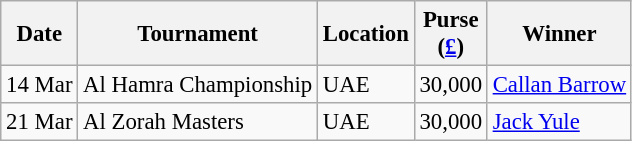<table class="wikitable" style="font-size:95%">
<tr>
<th>Date</th>
<th>Tournament</th>
<th>Location</th>
<th>Purse<br>(<a href='#'>£</a>)</th>
<th>Winner</th>
</tr>
<tr>
<td>14 Mar</td>
<td>Al Hamra Championship</td>
<td>UAE</td>
<td align=right>30,000</td>
<td> <a href='#'>Callan Barrow</a></td>
</tr>
<tr>
<td>21 Mar</td>
<td>Al Zorah Masters</td>
<td>UAE</td>
<td align=right>30,000</td>
<td> <a href='#'>Jack Yule</a></td>
</tr>
</table>
